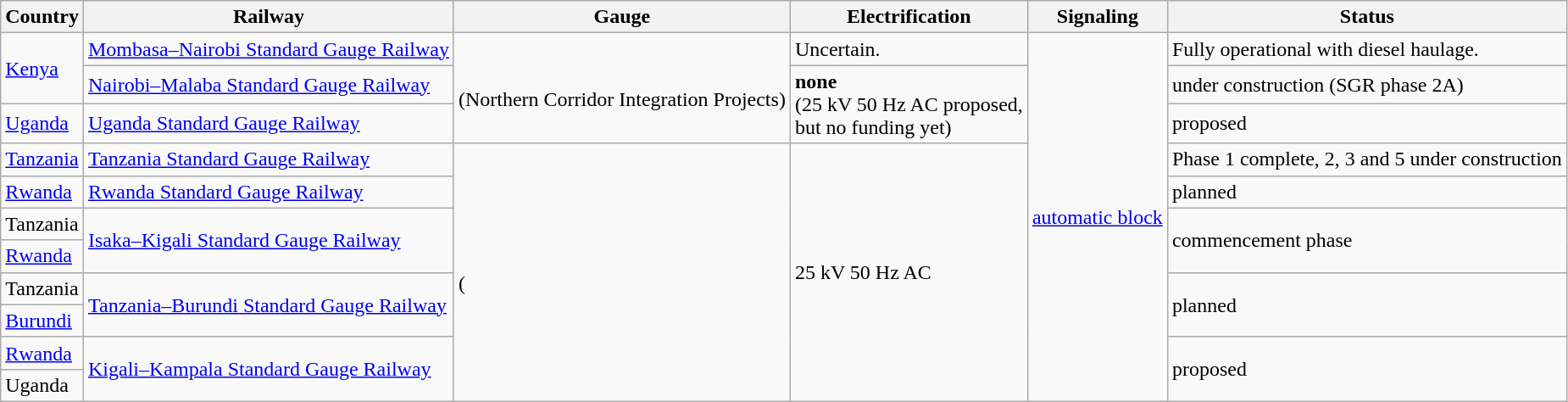<table class="wikitable sortable">
<tr>
<th>Country</th>
<th>Railway</th>
<th>Gauge</th>
<th>Electrification</th>
<th>Signaling</th>
<th>Status</th>
</tr>
<tr>
<td rowspan=2> <a href='#'>Kenya</a></td>
<td><a href='#'>Mombasa–Nairobi Standard Gauge Railway</a></td>
<td rowspan=3><br>(Northern Corridor Integration Projects)</td>
<td>Uncertain.</td>
<td rowspan="11"><a href='#'>automatic block</a></td>
<td>Fully operational with diesel haulage.</td>
</tr>
<tr>
<td><a href='#'>Nairobi–Malaba Standard Gauge Railway</a></td>
<td rowspan=2><strong>none</strong><br>(25 kV 50 Hz AC proposed,<br>but no funding yet)</td>
<td>under construction (SGR phase 2A)</td>
</tr>
<tr>
<td> <a href='#'>Uganda</a></td>
<td><a href='#'>Uganda Standard Gauge Railway</a></td>
<td>proposed</td>
</tr>
<tr>
<td> <a href='#'>Tanzania</a></td>
<td><a href='#'>Tanzania Standard Gauge Railway</a></td>
<td rowspan="8"><br>( </td>
<td rowspan="8">25 kV 50 Hz AC</td>
<td>Phase 1 complete, 2, 3 and 5 under construction</td>
</tr>
<tr>
<td> <a href='#'>Rwanda</a></td>
<td><a href='#'>Rwanda Standard Gauge Railway</a></td>
<td>planned</td>
</tr>
<tr>
<td> Tanzania</td>
<td rowspan=2><a href='#'>Isaka–Kigali Standard Gauge Railway</a></td>
<td rowspan=2>commencement phase</td>
</tr>
<tr>
<td> <a href='#'>Rwanda</a></td>
</tr>
<tr>
<td> Tanzania</td>
<td rowspan=2><a href='#'>Tanzania–Burundi Standard Gauge Railway</a></td>
<td rowspan="2">planned</td>
</tr>
<tr>
<td> <a href='#'>Burundi</a></td>
</tr>
<tr>
<td> <a href='#'>Rwanda</a></td>
<td rowspan="2"><a href='#'>Kigali–Kampala Standard Gauge Railway</a></td>
<td rowspan="2">proposed</td>
</tr>
<tr>
<td> Uganda</td>
</tr>
</table>
